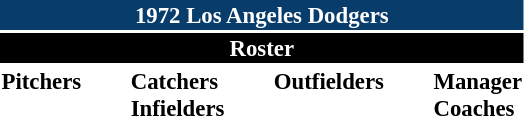<table class="toccolours" style="font-size: 95%;">
<tr>
<th colspan="10" style="background-color: #083c6b; color: white; text-align: center;">1972 Los Angeles Dodgers</th>
</tr>
<tr>
<td colspan="10" style="background-color: black; color: white; text-align: center;"><strong>Roster</strong></td>
</tr>
<tr>
<td valign="top"><strong>Pitchers</strong><br> 
 
  
 
 
 
  

  
  
 

 
</td>
<td width="25px"></td>
<td valign="top"><strong>Catchers</strong><br>




<strong>Infielders</strong>











</td>
<td width="25px"></td>
<td valign="top"><strong>Outfielders</strong><br>



</td>
<td width="25px"></td>
<td valign="top"><strong>Manager</strong><br>
<strong>Coaches</strong>





</td>
</tr>
</table>
